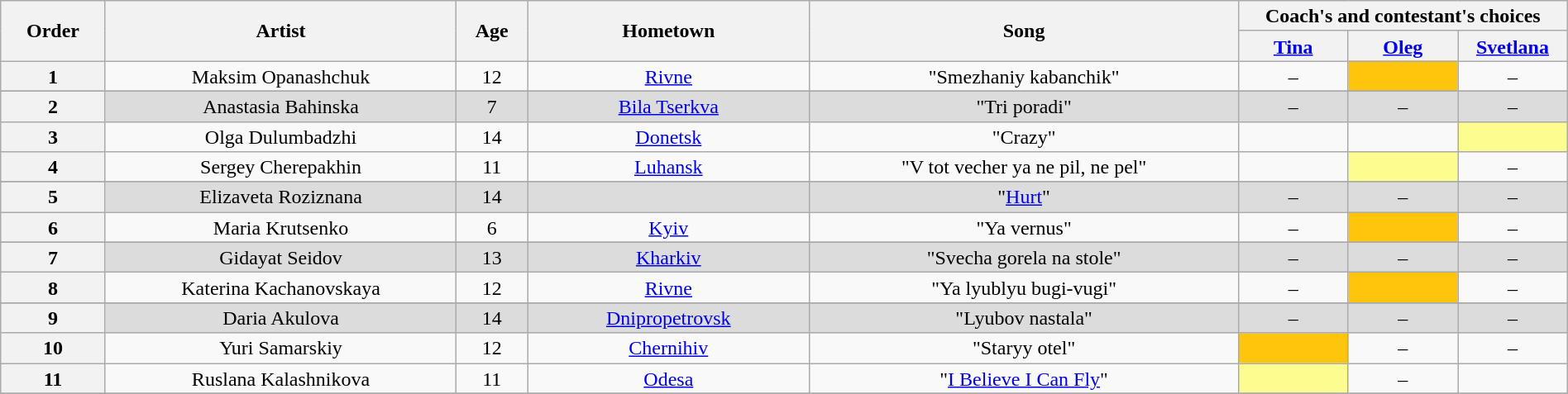<table class="wikitable" style="text-align:center; line-height:17px; width:100%;">
<tr>
<th scope="col" rowspan="2" style="width=05%;">Order</th>
<th scope="col" rowspan="2" style="width=20%;">Artist</th>
<th scope="col" rowspan="2" style="width=05%;">Age</th>
<th scope="col" rowspan="2" style="width:18%;">Hometown</th>
<th scope="col" rowspan="2" style="width=22%;">Song</th>
<th scope="col" colspan="4" style="width=28%;">Coach's and contestant's choices</th>
</tr>
<tr>
<th width="07%"><a href='#'>Tina</a></th>
<th width="07%"><a href='#'>Oleg</a></th>
<th width="07%"><a href='#'>Svetlana</a></th>
</tr>
<tr>
<th>1</th>
<td>Maksim Opanashchuk</td>
<td>12</td>
<td><a href='#'>Rivne</a></td>
<td>"Smezhaniy kabanchik"</td>
<td>–</td>
<td style="background:#ffc40c;"><strong></strong></td>
<td>–</td>
</tr>
<tr>
</tr>
<tr style="background:#DCDCDC;">
<th>2</th>
<td>Anastasia Bahinska</td>
<td>7</td>
<td><a href='#'>Bila Tserkva</a></td>
<td>"Tri poradi"</td>
<td>–</td>
<td>–</td>
<td>–</td>
</tr>
<tr>
<th>3</th>
<td>Olga Dulumbadzhi</td>
<td>14</td>
<td><a href='#'>Donetsk</a></td>
<td>"Crazy"</td>
<td><strong></strong></td>
<td><strong></strong></td>
<td style="background:#fdfc8f;"><strong></strong></td>
</tr>
<tr>
<th>4</th>
<td>Sergey Cherepakhin</td>
<td>11</td>
<td><a href='#'>Luhansk</a></td>
<td>"V tot vecher ya ne pil, ne pel"</td>
<td><strong></strong></td>
<td style="background:#fdfc8f;"><strong></strong></td>
<td>–</td>
</tr>
<tr>
</tr>
<tr style="background:#DCDCDC;">
<th>5</th>
<td>Elizaveta Roziznana</td>
<td>14</td>
<td></td>
<td>"<a href='#'>Hurt</a>"</td>
<td>–</td>
<td>–</td>
<td>–</td>
</tr>
<tr>
<th>6</th>
<td>Maria Krutsenko</td>
<td>6</td>
<td><a href='#'>Kyiv</a></td>
<td>"Ya vernus"</td>
<td>–</td>
<td style="background:#ffc40c;"><strong></strong></td>
<td>–</td>
</tr>
<tr>
</tr>
<tr style="background:#DCDCDC;">
<th>7</th>
<td>Gidayat Seidov</td>
<td>13</td>
<td><a href='#'>Kharkiv</a></td>
<td>"Svecha gorela na stole"</td>
<td>–</td>
<td>–</td>
<td>–</td>
</tr>
<tr>
<th>8</th>
<td>Katerina Kachanovskaya</td>
<td>12</td>
<td><a href='#'>Rivne</a></td>
<td>"Ya lyublyu bugi-vugi"</td>
<td>–</td>
<td style="background:#ffc40c;"><strong></strong></td>
<td>–</td>
</tr>
<tr>
</tr>
<tr style="background:#DCDCDC;">
<th>9</th>
<td>Daria Akulova</td>
<td>14</td>
<td><a href='#'>Dnipropetrovsk</a></td>
<td>"Lyubov nastala"</td>
<td>–</td>
<td>–</td>
<td>–</td>
</tr>
<tr>
<th>10</th>
<td>Yuri Samarskiy</td>
<td>12</td>
<td><a href='#'>Chernihiv</a></td>
<td>"Staryy otel"</td>
<td style="background:#ffc40c;"><strong></strong></td>
<td>–</td>
<td>–</td>
</tr>
<tr>
<th>11</th>
<td>Ruslana Kalashnikova</td>
<td>11</td>
<td><a href='#'>Odesa</a></td>
<td>"<a href='#'>I Believe I Can Fly</a>"</td>
<td style="background:#fdfc8f;"><strong></strong></td>
<td>–</td>
<td><strong></strong></td>
</tr>
<tr>
</tr>
</table>
